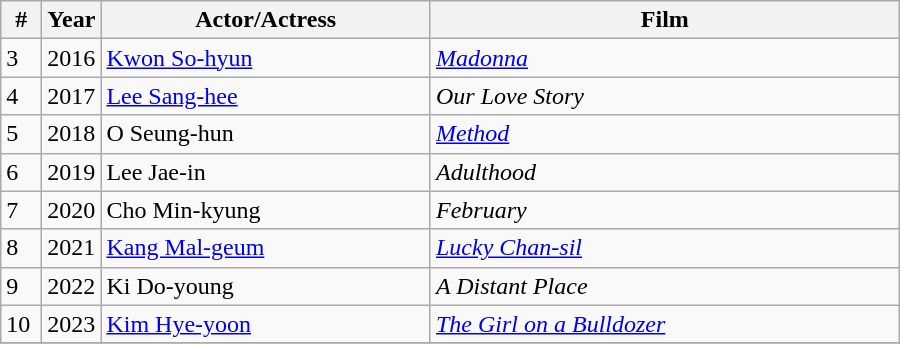<table class="wikitable" style="width:600px">
<tr>
<th width=20>#</th>
<th width=30>Year</th>
<th>Actor/Actress</th>
<th>Film</th>
</tr>
<tr>
<td>3</td>
<td>2016</td>
<td><a href='#'>Kwon So-hyun</a></td>
<td><em><a href='#'>Madonna</a></em></td>
</tr>
<tr>
<td>4</td>
<td>2017</td>
<td><a href='#'>Lee Sang-hee</a></td>
<td><em>Our Love Story</em></td>
</tr>
<tr>
<td>5</td>
<td>2018</td>
<td>O Seung-hun</td>
<td><em><a href='#'>Method</a></em></td>
</tr>
<tr>
<td>6</td>
<td>2019</td>
<td>Lee Jae-in</td>
<td><em>Adulthood</em></td>
</tr>
<tr>
<td>7</td>
<td>2020</td>
<td>Cho Min-kyung</td>
<td><em>February</em></td>
</tr>
<tr>
<td>8</td>
<td>2021</td>
<td><a href='#'>Kang Mal-geum</a></td>
<td><em><a href='#'>Lucky Chan-sil</a></em></td>
</tr>
<tr>
<td>9</td>
<td>2022</td>
<td>Ki Do-young</td>
<td><em>A Distant Place</em></td>
</tr>
<tr>
<td>10</td>
<td>2023</td>
<td><a href='#'>Kim Hye-yoon</a></td>
<td><em><a href='#'>The Girl on a Bulldozer</a></em></td>
</tr>
<tr>
</tr>
</table>
